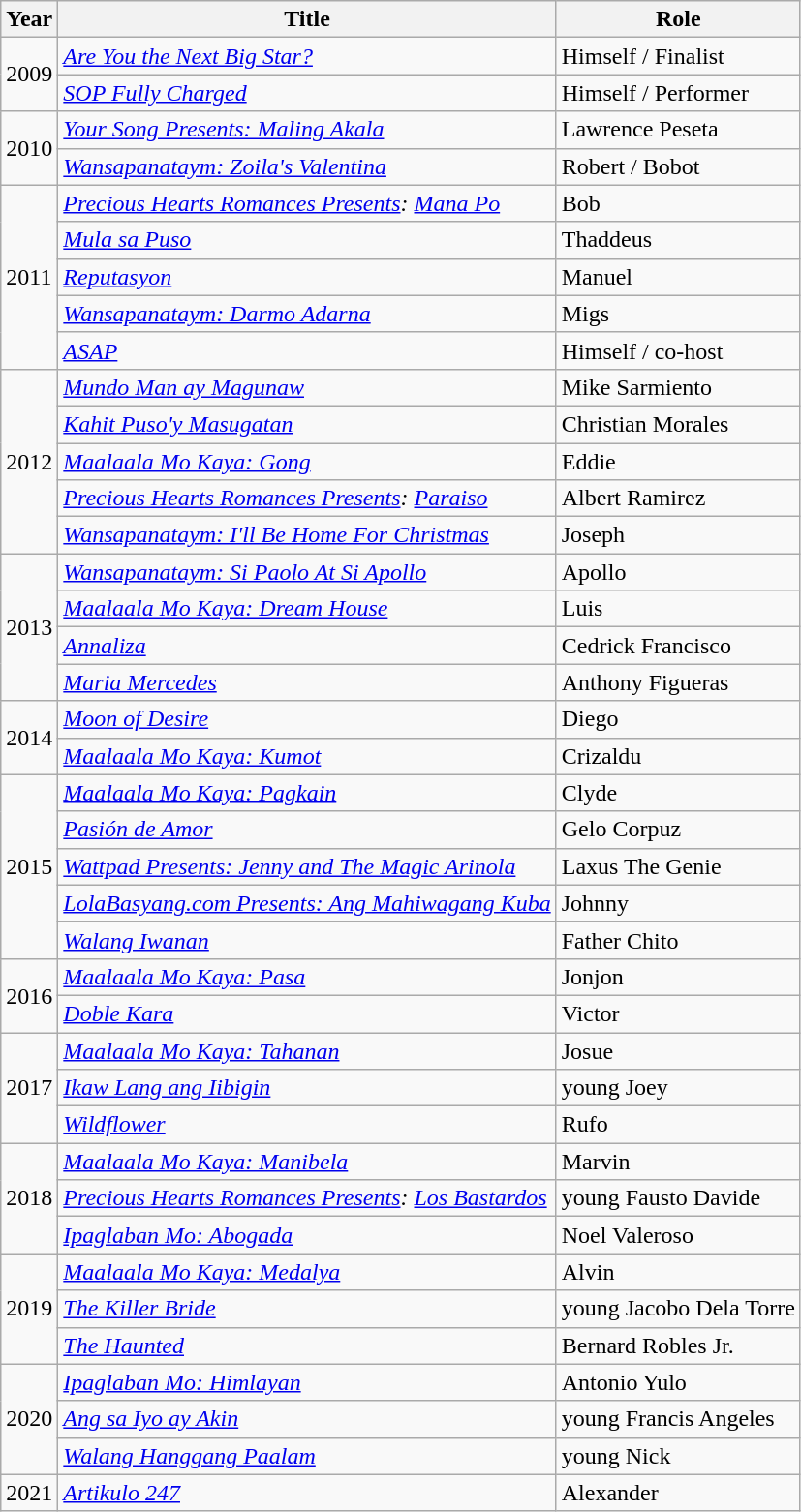<table class="wikitable">
<tr>
<th>Year</th>
<th>Title</th>
<th>Role</th>
</tr>
<tr>
<td rowspan="2">2009</td>
<td><em><a href='#'>Are You the Next Big Star?</a></em></td>
<td>Himself / Finalist</td>
</tr>
<tr>
<td><em><a href='#'>SOP Fully Charged</a></em></td>
<td>Himself / Performer</td>
</tr>
<tr>
<td rowspan="2">2010</td>
<td><em><a href='#'>Your Song Presents: Maling Akala</a></em></td>
<td>Lawrence Peseta</td>
</tr>
<tr>
<td><em><a href='#'> Wansapanataym: Zoila's Valentina</a></em></td>
<td>Robert / Bobot</td>
</tr>
<tr>
<td rowspan="5">2011</td>
<td><em><a href='#'>Precious Hearts Romances Presents</a>: <a href='#'>Mana Po</a></em></td>
<td>Bob</td>
</tr>
<tr>
<td><em><a href='#'>Mula sa Puso</a></em></td>
<td>Thaddeus</td>
</tr>
<tr>
<td><em><a href='#'>Reputasyon</a></em></td>
<td>Manuel</td>
</tr>
<tr>
<td><em><a href='#'> Wansapanataym: Darmo Adarna</a></em></td>
<td>Migs</td>
</tr>
<tr>
<td><em><a href='#'>ASAP</a></em></td>
<td>Himself / co-host</td>
</tr>
<tr>
<td rowspan="5">2012</td>
<td><em><a href='#'>Mundo Man ay Magunaw</a></em></td>
<td>Mike Sarmiento</td>
</tr>
<tr>
<td><em><a href='#'>Kahit Puso'y Masugatan</a></em></td>
<td>Christian Morales</td>
</tr>
<tr>
<td><em><a href='#'>Maalaala Mo Kaya: Gong</a></em></td>
<td>Eddie</td>
</tr>
<tr>
<td><em><a href='#'>Precious Hearts Romances Presents</a>: <a href='#'>Paraiso</a></em></td>
<td>Albert Ramirez</td>
</tr>
<tr>
<td><em><a href='#'>Wansapanataym: I'll Be Home For Christmas</a></em></td>
<td>Joseph</td>
</tr>
<tr>
<td rowspan="4">2013</td>
<td><em><a href='#'>Wansapanataym: Si Paolo At Si Apollo</a></em></td>
<td>Apollo</td>
</tr>
<tr>
<td><em><a href='#'>Maalaala Mo Kaya: Dream House</a></em></td>
<td>Luis</td>
</tr>
<tr>
<td><em><a href='#'>Annaliza</a></em></td>
<td>Cedrick Francisco</td>
</tr>
<tr>
<td><em><a href='#'>Maria Mercedes</a></em></td>
<td>Anthony Figueras</td>
</tr>
<tr>
<td rowspan=2>2014</td>
<td><em><a href='#'>Moon of Desire</a></em></td>
<td>Diego</td>
</tr>
<tr>
<td><em><a href='#'>Maalaala Mo Kaya: Kumot</a></em></td>
<td>Crizaldu</td>
</tr>
<tr>
<td rowspan=5>2015</td>
<td><em><a href='#'>Maalaala Mo Kaya: Pagkain</a></em></td>
<td>Clyde</td>
</tr>
<tr>
<td><em><a href='#'>Pasión de Amor</a></em></td>
<td>Gelo Corpuz</td>
</tr>
<tr>
<td><em><a href='#'> Wattpad Presents: Jenny and The Magic Arinola</a></em></td>
<td>Laxus The Genie</td>
</tr>
<tr>
<td><em><a href='#'>LolaBasyang.com Presents: Ang Mahiwagang Kuba</a></em></td>
<td>Johnny</td>
</tr>
<tr>
<td><em><a href='#'>Walang Iwanan</a></em></td>
<td>Father Chito</td>
</tr>
<tr>
<td rowspan=2>2016</td>
<td><em><a href='#'>Maalaala Mo Kaya: Pasa</a></em></td>
<td>Jonjon</td>
</tr>
<tr>
<td><em><a href='#'>Doble Kara</a></em></td>
<td>Victor</td>
</tr>
<tr>
<td rowspan=3>2017</td>
<td><em><a href='#'>Maalaala Mo Kaya: Tahanan</a></em></td>
<td>Josue</td>
</tr>
<tr>
<td><em><a href='#'>Ikaw Lang ang Iibigin</a></em></td>
<td>young Joey</td>
</tr>
<tr>
<td><em><a href='#'>Wildflower</a></em></td>
<td>Rufo</td>
</tr>
<tr>
<td rowspan=3>2018</td>
<td><em><a href='#'>Maalaala Mo Kaya: Manibela</a></em></td>
<td>Marvin</td>
</tr>
<tr>
<td><em><a href='#'>Precious Hearts Romances Presents</a>: <a href='#'>Los Bastardos</a></em></td>
<td>young Fausto Davide</td>
</tr>
<tr>
<td><em><a href='#'>Ipaglaban Mo: Abogada</a></em></td>
<td>Noel Valeroso</td>
</tr>
<tr>
<td rowspan=3>2019</td>
<td><em><a href='#'>Maalaala Mo Kaya: Medalya</a></em></td>
<td>Alvin</td>
</tr>
<tr>
<td><em><a href='#'>The Killer Bride</a></em></td>
<td>young Jacobo Dela Torre</td>
</tr>
<tr>
<td><em><a href='#'>The Haunted</a></em></td>
<td>Bernard Robles Jr.</td>
</tr>
<tr>
<td rowspan=3>2020</td>
<td><em><a href='#'>Ipaglaban Mo: Himlayan</a></em></td>
<td>Antonio Yulo</td>
</tr>
<tr>
<td><em><a href='#'>Ang sa Iyo ay Akin</a></em></td>
<td>young Francis Angeles</td>
</tr>
<tr>
<td><em><a href='#'>Walang Hanggang Paalam</a></em></td>
<td>young Nick</td>
</tr>
<tr>
<td rowspan=2>2021</td>
<td><em><a href='#'>Artikulo 247</a></em></td>
<td>Alexander</td>
</tr>
</table>
